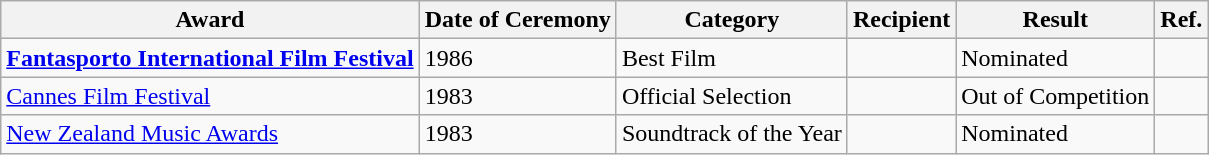<table class="wikitable">
<tr>
<th>Award</th>
<th>Date of Ceremony</th>
<th>Category</th>
<th>Recipient</th>
<th>Result</th>
<th>Ref.</th>
</tr>
<tr>
<td><strong><a href='#'>Fantasporto International Film Festival</a></strong></td>
<td>1986</td>
<td>Best Film</td>
<td></td>
<td>Nominated</td>
<td></td>
</tr>
<tr>
<td><a href='#'>Cannes Film Festival</a></td>
<td>1983</td>
<td>Official Selection</td>
<td></td>
<td>Out of Competition</td>
<td></td>
</tr>
<tr>
<td><a href='#'>New Zealand Music Awards</a></td>
<td>1983</td>
<td>Soundtrack of the Year</td>
<td></td>
<td>Nominated</td>
<td></td>
</tr>
</table>
